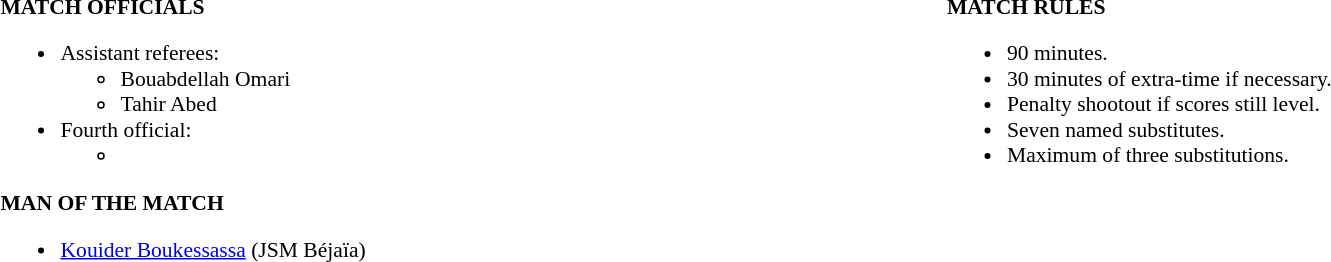<table width=100% style="font-size: 90%">
<tr>
<td width=50% valign=top><br><strong>MATCH OFFICIALS</strong> <ul><li>Assistant referees:<ul><li>Bouabdellah Omari</li><li>Tahir Abed</li></ul></li><li>Fourth official:<ul><li></li></ul></li></ul><strong>MAN OF THE MATCH</strong><ul><li> <a href='#'>Kouider Boukessassa</a> (JSM Béjaïa)</li></ul></td>
<td style="width:50%; vertical-align:top;"><br><strong>MATCH RULES</strong><ul><li>90 minutes.</li><li>30 minutes of extra-time if necessary.</li><li>Penalty shootout if scores still level.</li><li>Seven named substitutes.</li><li>Maximum of three substitutions.</li></ul></td>
</tr>
</table>
